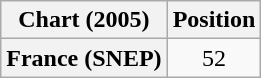<table class="wikitable plainrowheaders" style="text-align:center">
<tr>
<th>Chart (2005)</th>
<th>Position</th>
</tr>
<tr>
<th scope="row">France (SNEP)</th>
<td>52</td>
</tr>
</table>
